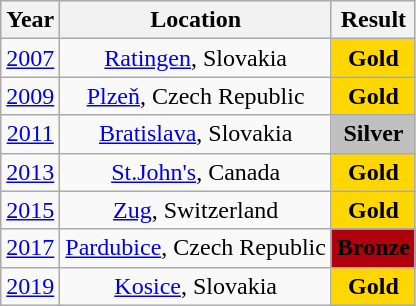<table class="wikitable" style="text-align:center;">
<tr>
<th>Year</th>
<th>Location</th>
<th>Result</th>
</tr>
<tr>
<td><a href='#'>2007</a></td>
<td><a href='#'>Ratingen</a>, Slovakia</td>
<td bgcolor=gold><strong>Gold</strong></td>
</tr>
<tr>
<td><a href='#'>2009</a></td>
<td><a href='#'>Plzeň</a>, Czech Republic</td>
<td bgcolor=gold><strong>Gold</strong></td>
</tr>
<tr>
<td><a href='#'>2011</a></td>
<td><a href='#'>Bratislava</a>, Slovakia</td>
<td bgcolor=silver><strong>Silver</strong></td>
</tr>
<tr>
<td><a href='#'>2013</a></td>
<td><a href='#'>St.John's</a>, Canada</td>
<td bgcolor=gold><strong>Gold</strong></td>
</tr>
<tr>
<td><a href='#'>2015</a></td>
<td><a href='#'>Zug</a>, Switzerland</td>
<td bgcolor=gold><strong>Gold</strong></td>
</tr>
<tr>
<td><a href='#'>2017</a></td>
<td><a href='#'>Pardubice</a>, Czech Republic</td>
<td bgcolor=bronze><strong>Bronze</strong></td>
</tr>
<tr>
<td><a href='#'>2019</a></td>
<td><a href='#'>Kosice</a>, Slovakia</td>
<td bgcolor=gold><strong>Gold</strong></td>
</tr>
</table>
